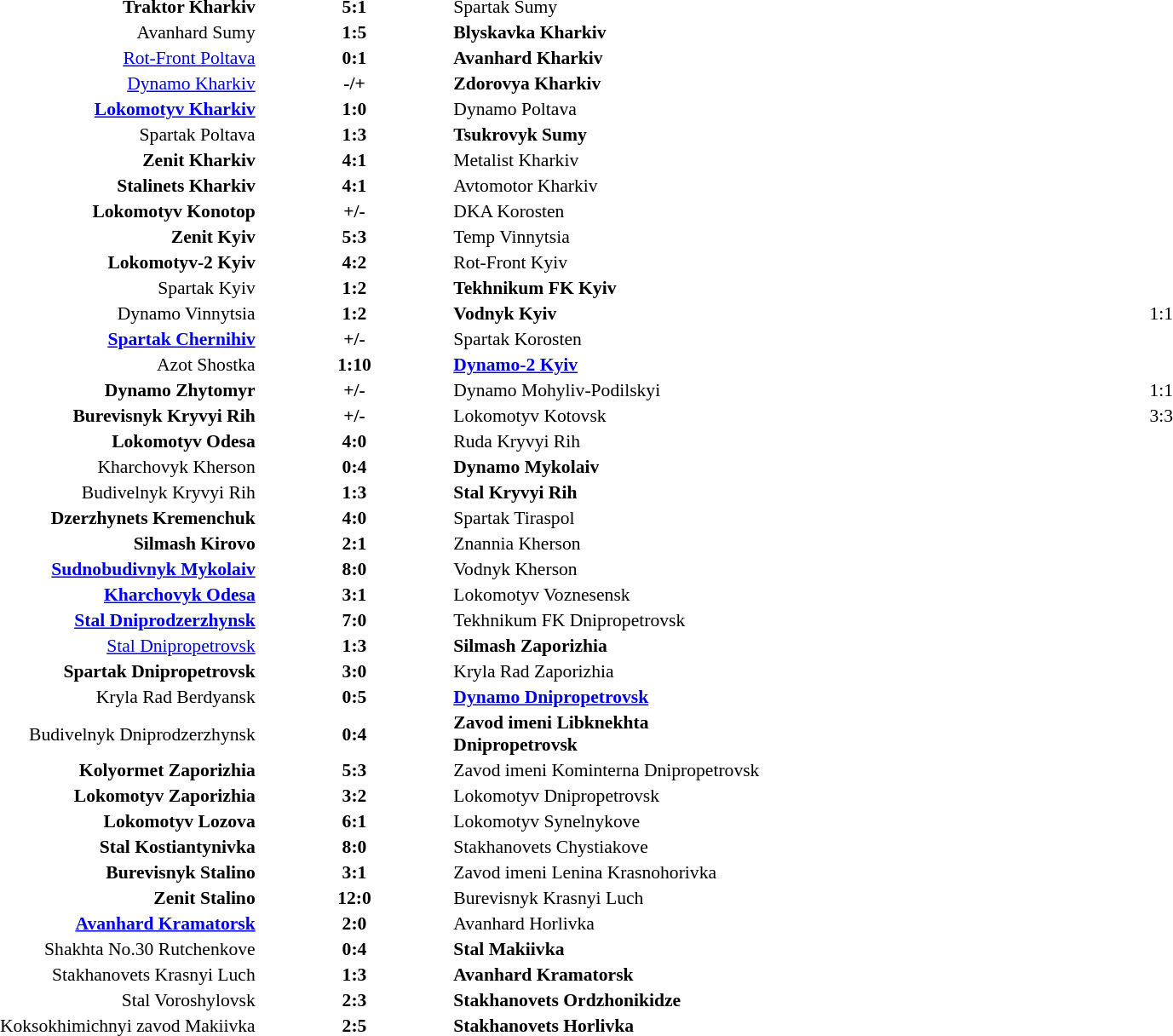<table width=100% cellspacing=1>
<tr>
<th width=20%></th>
<th width=12%></th>
<th width=20%></th>
<th></th>
</tr>
<tr style=font-size:90%>
<td align=right><strong>Traktor Kharkiv</strong></td>
<td align=center><strong>5:1</strong></td>
<td>Spartak Sumy</td>
<td align=center></td>
</tr>
<tr style=font-size:90%>
<td align=right>Avanhard Sumy</td>
<td align=center><strong>1:5</strong></td>
<td><strong>Blyskavka Kharkiv</strong></td>
<td align=center></td>
</tr>
<tr style=font-size:90%>
<td align=right><a href='#'>Rot-Front Poltava</a></td>
<td align=center><strong>0:1</strong></td>
<td><strong>Avanhard Kharkiv</strong></td>
<td align=center></td>
</tr>
<tr style=font-size:90%>
<td align=right><a href='#'>Dynamo Kharkiv</a></td>
<td align=center><strong>-/+</strong></td>
<td><strong>Zdorovya Kharkiv</strong></td>
<td align=center></td>
</tr>
<tr style=font-size:90%>
<td align=right><strong><a href='#'>Lokomotyv Kharkiv</a></strong></td>
<td align=center><strong>1:0</strong></td>
<td>Dynamo Poltava</td>
<td align=center></td>
</tr>
<tr style=font-size:90%>
<td align=right>Spartak Poltava</td>
<td align=center><strong>1:3</strong></td>
<td><strong>Tsukrovyk Sumy</strong></td>
<td align=center></td>
</tr>
<tr style=font-size:90%>
<td align=right><strong>Zenit Kharkiv</strong></td>
<td align=center><strong>4:1</strong></td>
<td>Metalist Kharkiv</td>
<td align=center></td>
</tr>
<tr style=font-size:90%>
<td align=right><strong>Stalinets Kharkiv</strong></td>
<td align=center><strong>4:1</strong></td>
<td>Avtomotor Kharkiv</td>
<td align=center></td>
</tr>
<tr style=font-size:90%>
<td align=right><strong>Lokomotyv Konotop</strong></td>
<td align=center><strong>+/-</strong></td>
<td>DKA Korosten</td>
<td align=center></td>
</tr>
<tr style=font-size:90%>
<td align=right><strong>Zenit Kyiv</strong></td>
<td align=center><strong>5:3</strong></td>
<td>Temp Vinnytsia</td>
<td align=center></td>
</tr>
<tr style=font-size:90%>
<td align=right><strong>Lokomotyv-2 Kyiv</strong></td>
<td align=center><strong>4:2</strong></td>
<td>Rot-Front Kyiv</td>
<td align=center></td>
</tr>
<tr style=font-size:90%>
<td align=right>Spartak Kyiv</td>
<td align=center><strong>1:2</strong></td>
<td><strong>Tekhnikum FK Kyiv</strong></td>
<td align=center></td>
</tr>
<tr style=font-size:90%>
<td align=right>Dynamo Vinnytsia</td>
<td align=center><strong>1:2</strong></td>
<td><strong>Vodnyk Kyiv</strong></td>
<td align=center>1:1 </td>
</tr>
<tr style=font-size:90%>
<td align=right><strong><a href='#'>Spartak Chernihiv</a></strong></td>
<td align=center><strong>+/-</strong></td>
<td>Spartak Korosten</td>
<td align=center></td>
</tr>
<tr style=font-size:90%>
<td align=right>Azot Shostka</td>
<td align=center><strong>1:10</strong></td>
<td><strong><a href='#'>Dynamo-2 Kyiv</a></strong></td>
<td align=center></td>
</tr>
<tr style=font-size:90%>
<td align=right><strong>Dynamo Zhytomyr</strong></td>
<td align=center><strong>+/-</strong></td>
<td>Dynamo Mohyliv-Podilskyi</td>
<td align=center>1:1 </td>
</tr>
<tr style=font-size:90%>
<td align=right><strong>Burevisnyk Kryvyi Rih</strong></td>
<td align=center><strong>+/-</strong></td>
<td>Lokomotyv Kotovsk</td>
<td align=center>3:3 </td>
</tr>
<tr style=font-size:90%>
<td align=right><strong>Lokomotyv Odesa</strong></td>
<td align=center><strong>4:0</strong></td>
<td>Ruda Kryvyi Rih</td>
<td align=center></td>
</tr>
<tr style=font-size:90%>
<td align=right>Kharchovyk Kherson</td>
<td align=center><strong>0:4</strong></td>
<td><strong>Dynamo Mykolaiv</strong></td>
<td align=center></td>
</tr>
<tr style=font-size:90%>
<td align=right>Budivelnyk Kryvyi Rih</td>
<td align=center><strong>1:3</strong></td>
<td><strong>Stal Kryvyi Rih</strong></td>
<td align=center></td>
</tr>
<tr style=font-size:90%>
<td align=right><strong>Dzerzhynets Kremenchuk</strong></td>
<td align=center><strong>4:0</strong></td>
<td>Spartak Tiraspol</td>
<td align=center></td>
</tr>
<tr style=font-size:90%>
<td align=right><strong>Silmash Kirovo</strong></td>
<td align=center><strong>2:1</strong></td>
<td>Znannia Kherson</td>
<td align=center></td>
</tr>
<tr style=font-size:90%>
<td align=right><strong><a href='#'>Sudnobudivnyk Mykolaiv</a></strong></td>
<td align=center><strong>8:0</strong></td>
<td>Vodnyk Kherson</td>
<td align=center></td>
</tr>
<tr style=font-size:90%>
<td align=right><strong><a href='#'>Kharchovyk Odesa</a></strong></td>
<td align=center><strong>3:1</strong></td>
<td>Lokomotyv Voznesensk</td>
<td align=center></td>
</tr>
<tr style=font-size:90%>
<td align=right><strong><a href='#'>Stal Dniprodzerzhynsk</a></strong></td>
<td align=center><strong>7:0</strong></td>
<td>Tekhnikum FK Dnipropetrovsk</td>
<td align=center></td>
</tr>
<tr style=font-size:90%>
<td align=right><a href='#'>Stal Dnipropetrovsk</a></td>
<td align=center><strong>1:3</strong></td>
<td><strong>Silmash Zaporizhia</strong></td>
<td align=center></td>
</tr>
<tr style=font-size:90%>
<td align=right><strong>Spartak Dnipropetrovsk</strong></td>
<td align=center><strong>3:0</strong></td>
<td>Kryla Rad Zaporizhia</td>
<td align=center></td>
</tr>
<tr style=font-size:90%>
<td align=right>Kryla Rad Berdyansk</td>
<td align=center><strong>0:5</strong></td>
<td><strong><a href='#'>Dynamo Dnipropetrovsk</a></strong></td>
<td align=center></td>
</tr>
<tr style=font-size:90%>
<td align=right>Budivelnyk Dniprodzerzhynsk</td>
<td align=center><strong>0:4</strong></td>
<td><strong>Zavod imeni Libknekhta Dnipropetrovsk</strong></td>
<td align=center></td>
</tr>
<tr style=font-size:90%>
<td align=right><strong>Kolyormet Zaporizhia</strong></td>
<td align=center><strong>5:3</strong></td>
<td>Zavod imeni Kominterna Dnipropetrovsk</td>
<td align=center></td>
</tr>
<tr style=font-size:90%>
<td align=right><strong>Lokomotyv Zaporizhia</strong></td>
<td align=center><strong>3:2</strong></td>
<td>Lokomotyv Dnipropetrovsk</td>
<td align=center></td>
</tr>
<tr style=font-size:90%>
<td align=right><strong>Lokomotyv Lozova</strong></td>
<td align=center><strong>6:1</strong></td>
<td>Lokomotyv Synelnykove</td>
<td align=center></td>
</tr>
<tr style=font-size:90%>
<td align=right><strong>Stal Kostiantynivka</strong></td>
<td align=center><strong>8:0</strong></td>
<td>Stakhanovets Chystiakove</td>
<td align=center></td>
</tr>
<tr style=font-size:90%>
<td align=right><strong>Burevisnyk Stalino</strong></td>
<td align=center><strong>3:1</strong></td>
<td>Zavod imeni Lenina Krasnohorivka</td>
<td align=center></td>
</tr>
<tr style=font-size:90%>
<td align=right><strong>Zenit Stalino</strong></td>
<td align=center><strong>12:0</strong></td>
<td>Burevisnyk Krasnyi Luch</td>
<td align=center></td>
</tr>
<tr style=font-size:90%>
<td align=right><strong><a href='#'>Avanhard Kramatorsk</a></strong></td>
<td align=center><strong>2:0</strong></td>
<td>Avanhard Horlivka</td>
<td align=center></td>
</tr>
<tr style=font-size:90%>
<td align=right>Shakhta No.30 Rutchenkove</td>
<td align=center><strong>0:4</strong></td>
<td><strong>Stal Makiivka</strong></td>
<td align=center></td>
</tr>
<tr style=font-size:90%>
<td align=right>Stakhanovets Krasnyi Luch</td>
<td align=center><strong>1:3</strong></td>
<td><strong>Avanhard Kramatorsk</strong></td>
<td align=center></td>
</tr>
<tr style=font-size:90%>
<td align=right>Stal Voroshylovsk</td>
<td align=center><strong>2:3</strong></td>
<td><strong>Stakhanovets Ordzhonikidze</strong></td>
<td align=center></td>
</tr>
<tr style=font-size:90%>
<td align=right>Koksokhimichnyi zavod Makiivka</td>
<td align=center><strong>2:5</strong></td>
<td><strong>Stakhanovets Horlivka</strong></td>
<td align=center></td>
</tr>
</table>
